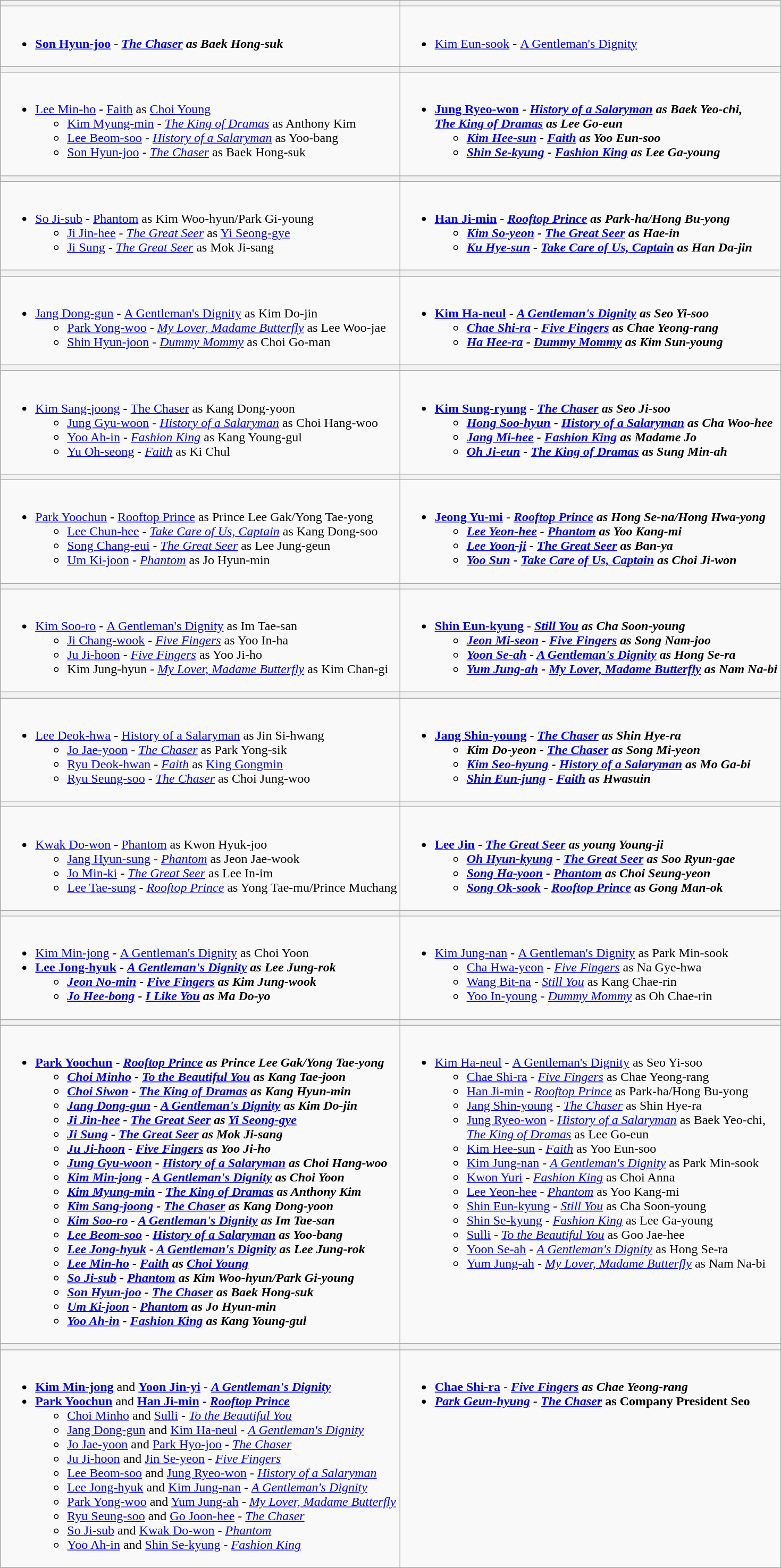<table class=wikitable style="width="100%">
<tr>
<th style="width="50%"></th>
<th style="width="50%"></th>
</tr>
<tr>
<td valign="top"><br><ul><li><strong><a href='#'>Son Hyun-joo</a></strong> - <strong><em><a href='#'>The Chaser</a><em> as Baek Hong-suk<strong></li></ul></td>
<td valign="top"><br><ul><li></strong><a href='#'>Kim Eun-sook</a><strong> - </em></strong><a href='#'>A Gentleman's Dignity</a><strong><em></li></ul></td>
</tr>
<tr>
<th></th>
<th></th>
</tr>
<tr>
<td valign="top"><br><ul><li></strong><a href='#'>Lee Min-ho</a><strong> - </em></strong><a href='#'>Faith</a></em> as <a href='#'>Choi Young</a></strong><ul><li><a href='#'>Kim Myung-min</a> - <em><a href='#'>The King of Dramas</a></em> as Anthony Kim</li><li><a href='#'>Lee Beom-soo</a> - <em><a href='#'>History of a Salaryman</a></em> as Yoo-bang</li><li><a href='#'>Son Hyun-joo</a> - <em><a href='#'>The Chaser</a></em> as Baek Hong-suk</li></ul></li></ul></td>
<td valign="top"><br><ul><li><strong><a href='#'>Jung Ryeo-won</a></strong> - <strong><em><a href='#'>History of a Salaryman</a><em> as Baek Yeo-chi, <br></em><a href='#'>The King of Dramas</a><em> as Lee Go-eun<strong><ul><li><a href='#'>Kim Hee-sun</a> - </em><a href='#'>Faith</a><em> as Yoo Eun-soo</li><li><a href='#'>Shin Se-kyung</a> - </em><a href='#'>Fashion King</a><em> as Lee Ga-young</li></ul></li></ul></td>
</tr>
<tr>
<th></th>
<th></th>
</tr>
<tr>
<td valign="top"><br><ul><li></strong><a href='#'>So Ji-sub</a><strong> - </em></strong><a href='#'>Phantom</a></em> as Kim Woo-hyun/Park Gi-young</strong><ul><li><a href='#'>Ji Jin-hee</a> - <em><a href='#'>The Great Seer</a></em> as <a href='#'>Yi Seong-gye</a></li><li><a href='#'>Ji Sung</a> - <em><a href='#'>The Great Seer</a></em> as Mok Ji-sang</li></ul></li></ul></td>
<td valign="top"><br><ul><li><strong><a href='#'>Han Ji-min</a></strong> - <strong><em><a href='#'>Rooftop Prince</a><em> as Park-ha/Hong Bu-yong<strong><ul><li><a href='#'>Kim So-yeon</a> - </em><a href='#'>The Great Seer</a><em> as Hae-in</li><li><a href='#'>Ku Hye-sun</a> - </em><a href='#'>Take Care of Us, Captain</a><em> as Han Da-jin</li></ul></li></ul></td>
</tr>
<tr>
<th></th>
<th></th>
</tr>
<tr>
<td valign="top"><br><ul><li></strong><a href='#'>Jang Dong-gun</a><strong> - </em></strong><a href='#'>A Gentleman's Dignity</a></em> as Kim Do-jin</strong><ul><li><a href='#'>Park Yong-woo</a> - <em><a href='#'>My Lover, Madame Butterfly</a></em> as Lee Woo-jae</li><li><a href='#'>Shin Hyun-joon</a> - <em><a href='#'>Dummy Mommy</a></em> as Choi Go-man</li></ul></li></ul></td>
<td valign="top"><br><ul><li><strong><a href='#'>Kim Ha-neul</a></strong> - <strong><em><a href='#'>A Gentleman's Dignity</a><em> as Seo Yi-soo<strong><ul><li><a href='#'>Chae Shi-ra</a> - </em><a href='#'>Five Fingers</a><em> as Chae Yeong-rang</li><li><a href='#'>Ha Hee-ra</a> - </em><a href='#'>Dummy Mommy</a><em> as Kim Sun-young</li></ul></li></ul></td>
</tr>
<tr>
<th></th>
<th></th>
</tr>
<tr>
<td valign="top"><br><ul><li></strong><a href='#'>Kim Sang-joong</a><strong> - </em></strong><a href='#'>The Chaser</a></em> as Kang Dong-yoon</strong><ul><li><a href='#'>Jung Gyu-woon</a> - <em><a href='#'>History of a Salaryman</a></em> as Choi Hang-woo</li><li><a href='#'>Yoo Ah-in</a> - <em><a href='#'>Fashion King</a></em> as Kang Young-gul</li><li><a href='#'>Yu Oh-seong</a> - <em><a href='#'>Faith</a></em> as Ki Chul</li></ul></li></ul></td>
<td valign="top"><br><ul><li><strong><a href='#'>Kim Sung-ryung</a></strong> - <strong><em><a href='#'>The Chaser</a><em> as Seo Ji-soo<strong><ul><li><a href='#'>Hong Soo-hyun</a> - </em><a href='#'>History of a Salaryman</a><em> as Cha Woo-hee</li><li><a href='#'>Jang Mi-hee</a> - </em><a href='#'>Fashion King</a><em> as Madame Jo</li><li><a href='#'>Oh Ji-eun</a> - </em><a href='#'>The King of Dramas</a><em> as Sung Min-ah</li></ul></li></ul></td>
</tr>
<tr>
<th></th>
<th></th>
</tr>
<tr>
<td valign="top"><br><ul><li></strong><a href='#'>Park Yoochun</a><strong> - </em></strong><a href='#'>Rooftop Prince</a></em> as Prince Lee Gak/Yong Tae-yong</strong><ul><li><a href='#'>Lee Chun-hee</a> - <em><a href='#'>Take Care of Us, Captain</a></em> as Kang Dong-soo</li><li><a href='#'>Song Chang-eui</a> - <em><a href='#'>The Great Seer</a></em> as Lee Jung-geun</li><li><a href='#'>Um Ki-joon</a> - <em><a href='#'>Phantom</a></em> as Jo Hyun-min</li></ul></li></ul></td>
<td valign="top"><br><ul><li><strong><a href='#'>Jeong Yu-mi</a></strong> - <strong><em><a href='#'>Rooftop Prince</a><em> as Hong Se-na/Hong Hwa-yong<strong><ul><li><a href='#'>Lee Yeon-hee</a> - </em><a href='#'>Phantom</a><em> as Yoo Kang-mi</li><li><a href='#'>Lee Yoon-ji</a> - </em><a href='#'>The Great Seer</a><em> as Ban-ya</li><li><a href='#'>Yoo Sun</a> - </em><a href='#'>Take Care of Us, Captain</a><em> as Choi Ji-won</li></ul></li></ul></td>
</tr>
<tr>
<th></th>
<th></th>
</tr>
<tr>
<td valign="top"><br><ul><li></strong><a href='#'>Kim Soo-ro</a><strong> - </em></strong><a href='#'>A Gentleman's Dignity</a></em> as Im Tae-san</strong><ul><li><a href='#'>Ji Chang-wook</a> - <em><a href='#'>Five Fingers</a></em> as Yoo In-ha</li><li><a href='#'>Ju Ji-hoon</a> - <em><a href='#'>Five Fingers</a></em> as Yoo Ji-ho</li><li>Kim Jung-hyun - <em><a href='#'>My Lover, Madame Butterfly</a></em> as Kim Chan-gi</li></ul></li></ul></td>
<td valign="top"><br><ul><li><strong><a href='#'>Shin Eun-kyung</a></strong> - <strong><em><a href='#'>Still You</a><em> as Cha Soon-young<strong><ul><li><a href='#'>Jeon Mi-seon</a> - </em><a href='#'>Five Fingers</a><em> as Song Nam-joo</li><li><a href='#'>Yoon Se-ah</a> - </em><a href='#'>A Gentleman's Dignity</a><em> as Hong Se-ra</li><li><a href='#'>Yum Jung-ah</a> - </em><a href='#'>My Lover, Madame Butterfly</a><em> as Nam Na-bi</li></ul></li></ul></td>
</tr>
<tr>
<th></th>
<th></th>
</tr>
<tr>
<td valign="top"><br><ul><li></strong><a href='#'>Lee Deok-hwa</a><strong> - </em></strong><a href='#'>History of a Salaryman</a></em> as Jin Si-hwang</strong><ul><li><a href='#'>Jo Jae-yoon</a> - <em><a href='#'>The Chaser</a></em> as Park Yong-sik</li><li><a href='#'>Ryu Deok-hwan</a> - <em><a href='#'>Faith</a></em> as <a href='#'>King Gongmin</a></li><li><a href='#'>Ryu Seung-soo</a> - <em><a href='#'>The Chaser</a></em> as Choi Jung-woo</li></ul></li></ul></td>
<td valign="top"><br><ul><li><strong><a href='#'>Jang Shin-young</a></strong> - <strong><em><a href='#'>The Chaser</a><em> as Shin Hye-ra<strong><ul><li>Kim Do-yeon - </em><a href='#'>The Chaser</a><em> as Song Mi-yeon</li><li><a href='#'>Kim Seo-hyung</a> - </em><a href='#'>History of a Salaryman</a><em> as Mo Ga-bi</li><li><a href='#'>Shin Eun-jung</a> - </em><a href='#'>Faith</a><em> as Hwasuin</li></ul></li></ul></td>
</tr>
<tr>
<th></th>
<th></th>
</tr>
<tr>
<td valign="top"><br><ul><li></strong><a href='#'>Kwak Do-won</a><strong> - </em></strong><a href='#'>Phantom</a></em> as Kwon Hyuk-joo</strong><ul><li><a href='#'>Jang Hyun-sung</a> - <em><a href='#'>Phantom</a></em> as Jeon Jae-wook</li><li><a href='#'>Jo Min-ki</a> - <em><a href='#'>The Great Seer</a></em> as Lee In-im</li><li><a href='#'>Lee Tae-sung</a> - <em><a href='#'>Rooftop Prince</a></em> as Yong Tae-mu/Prince Muchang</li></ul></li></ul></td>
<td valign="top"><br><ul><li><strong><a href='#'>Lee Jin</a></strong> - <strong><em><a href='#'>The Great Seer</a><em> as young Young-ji<strong><ul><li><a href='#'>Oh Hyun-kyung</a> - </em><a href='#'>The Great Seer</a><em> as Soo Ryun-gae</li><li><a href='#'>Song Ha-yoon</a> - </em><a href='#'>Phantom</a><em> as Choi Seung-yeon</li><li><a href='#'>Song Ok-sook</a> - </em><a href='#'>Rooftop Prince</a><em> as Gong Man-ok</li></ul></li></ul></td>
</tr>
<tr>
<th></th>
<th></th>
</tr>
<tr>
<td valign="top"><br><ul><li></strong><a href='#'>Kim Min-jong</a><strong> - </em></strong><a href='#'>A Gentleman's Dignity</a></em> as Choi Yoon</strong></li><li><strong><a href='#'>Lee Jong-hyuk</a></strong> - <strong><em><a href='#'>A Gentleman's Dignity</a><em> as Lee Jung-rok<strong><ul><li><a href='#'>Jeon No-min</a> - </em><a href='#'>Five Fingers</a><em> as Kim Jung-wook</li><li><a href='#'>Jo Hee-bong</a> - </em><a href='#'>I Like You</a><em> as Ma Do-yo</li></ul></li></ul></td>
<td valign="top"><br><ul><li></strong><a href='#'>Kim Jung-nan</a><strong> - </em></strong><a href='#'>A Gentleman's Dignity</a></em> as Park Min-sook</strong><ul><li><a href='#'>Cha Hwa-yeon</a> - <em><a href='#'>Five Fingers</a></em> as Na Gye-hwa</li><li><a href='#'>Wang Bit-na</a> - <em><a href='#'>Still You</a></em> as Kang Chae-rin</li><li><a href='#'>Yoo In-young</a> - <em><a href='#'>Dummy Mommy</a></em> as Oh Chae-rin</li></ul></li></ul></td>
</tr>
<tr>
<th></th>
<th></th>
</tr>
<tr>
<td valign="top"><br><ul><li><strong><a href='#'>Park Yoochun</a></strong> - <strong><em><a href='#'>Rooftop Prince</a><em> as Prince Lee Gak/Yong Tae-yong<strong><ul><li><a href='#'>Choi Minho</a> - </em><a href='#'>To the Beautiful You</a><em> as Kang Tae-joon</li><li><a href='#'>Choi Siwon</a> - </em><a href='#'>The King of Dramas</a><em> as Kang Hyun-min</li><li><a href='#'>Jang Dong-gun</a> - </em><a href='#'>A Gentleman's Dignity</a><em> as Kim Do-jin</li><li><a href='#'>Ji Jin-hee</a> - </em><a href='#'>The Great Seer</a><em> as <a href='#'>Yi Seong-gye</a></li><li><a href='#'>Ji Sung</a> - </em><a href='#'>The Great Seer</a><em> as Mok Ji-sang</li><li><a href='#'>Ju Ji-hoon</a> - </em><a href='#'>Five Fingers</a><em> as Yoo Ji-ho</li><li><a href='#'>Jung Gyu-woon</a> - </em><a href='#'>History of a Salaryman</a><em> as Choi Hang-woo</li><li><a href='#'>Kim Min-jong</a> - </em><a href='#'>A Gentleman's Dignity</a><em> as Choi Yoon</li><li><a href='#'>Kim Myung-min</a> - </em><a href='#'>The King of Dramas</a><em> as Anthony Kim</li><li><a href='#'>Kim Sang-joong</a> - </em><a href='#'>The Chaser</a><em> as Kang Dong-yoon</li><li><a href='#'>Kim Soo-ro</a> - </em><a href='#'>A Gentleman's Dignity</a><em> as Im Tae-san</li><li><a href='#'>Lee Beom-soo</a> - </em><a href='#'>History of a Salaryman</a><em> as Yoo-bang</li><li><a href='#'>Lee Jong-hyuk</a> - </em><a href='#'>A Gentleman's Dignity</a><em> as Lee Jung-rok</li><li><a href='#'>Lee Min-ho</a> - </em><a href='#'>Faith</a><em> as <a href='#'>Choi Young</a></li><li><a href='#'>So Ji-sub</a> - </em><a href='#'>Phantom</a><em> as Kim Woo-hyun/Park Gi-young</li><li><a href='#'>Son Hyun-joo</a> - </em><a href='#'>The Chaser</a><em> as Baek Hong-suk</li><li><a href='#'>Um Ki-joon</a> - </em><a href='#'>Phantom</a><em> as Jo Hyun-min</li><li><a href='#'>Yoo Ah-in</a> - </em><a href='#'>Fashion King</a><em> as Kang Young-gul</li></ul></li></ul></td>
<td valign="top"><br><ul><li></strong><a href='#'>Kim Ha-neul</a><strong> - </em></strong><a href='#'>A Gentleman's Dignity</a></em> as Seo Yi-soo</strong><ul><li><a href='#'>Chae Shi-ra</a> - <em><a href='#'>Five Fingers</a></em> as Chae Yeong-rang</li><li><a href='#'>Han Ji-min</a> - <em><a href='#'>Rooftop Prince</a></em> as Park-ha/Hong Bu-yong</li><li><a href='#'>Jang Shin-young</a> - <em><a href='#'>The Chaser</a></em> as Shin Hye-ra</li><li><a href='#'>Jung Ryeo-won</a> - <em><a href='#'>History of a Salaryman</a></em> as Baek Yeo-chi, <br><em><a href='#'>The King of Dramas</a></em> as Lee Go-eun</li><li><a href='#'>Kim Hee-sun</a> - <em><a href='#'>Faith</a></em> as Yoo Eun-soo</li><li><a href='#'>Kim Jung-nan</a> - <em><a href='#'>A Gentleman's Dignity</a></em> as Park Min-sook</li><li><a href='#'>Kwon Yuri</a> - <em><a href='#'>Fashion King</a></em> as Choi Anna</li><li><a href='#'>Lee Yeon-hee</a> - <em><a href='#'>Phantom</a></em> as Yoo Kang-mi</li><li><a href='#'>Shin Eun-kyung</a> - <em><a href='#'>Still You</a></em> as Cha Soon-young</li><li><a href='#'>Shin Se-kyung</a> - <em><a href='#'>Fashion King</a></em> as Lee Ga-young</li><li><a href='#'>Sulli</a> - <em><a href='#'>To the Beautiful You</a></em> as Goo Jae-hee</li><li><a href='#'>Yoon Se-ah</a> - <em><a href='#'>A Gentleman's Dignity</a></em> as Hong Se-ra</li><li><a href='#'>Yum Jung-ah</a> - <em><a href='#'>My Lover, Madame Butterfly</a></em> as Nam Na-bi</li></ul></li></ul></td>
</tr>
<tr>
<th></th>
<th></th>
</tr>
<tr>
<td valign="top"><br><ul><li><strong><a href='#'>Kim Min-jong</a></strong> and <strong><a href='#'>Yoon Jin-yi</a></strong> - <strong><em><a href='#'>A Gentleman's Dignity</a></em></strong></li><li><strong><a href='#'>Park Yoochun</a></strong> and <strong><a href='#'>Han Ji-min</a></strong> - <strong><em><a href='#'>Rooftop Prince</a></em></strong><ul><li><a href='#'>Choi Minho</a> and <a href='#'>Sulli</a> - <em><a href='#'>To the Beautiful You</a></em></li><li><a href='#'>Jang Dong-gun</a> and <a href='#'>Kim Ha-neul</a> - <em><a href='#'>A Gentleman's Dignity</a></em></li><li><a href='#'>Jo Jae-yoon</a> and <a href='#'>Park Hyo-joo</a> - <em><a href='#'>The Chaser</a></em></li><li><a href='#'>Ju Ji-hoon</a> and <a href='#'>Jin Se-yeon</a> - <em><a href='#'>Five Fingers</a></em></li><li><a href='#'>Lee Beom-soo</a> and <a href='#'>Jung Ryeo-won</a> - <em><a href='#'>History of a Salaryman</a></em></li><li><a href='#'>Lee Jong-hyuk</a> and <a href='#'>Kim Jung-nan</a> - <em><a href='#'>A Gentleman's Dignity</a></em></li><li><a href='#'>Park Yong-woo</a> and <a href='#'>Yum Jung-ah</a> - <em><a href='#'>My Lover, Madame Butterfly</a></em></li><li><a href='#'>Ryu Seung-soo</a> and <a href='#'>Go Joon-hee</a> - <em><a href='#'>The Chaser</a></em></li><li><a href='#'>So Ji-sub</a> and <a href='#'>Kwak Do-won</a> - <em><a href='#'>Phantom</a></em></li><li><a href='#'>Yoo Ah-in</a> and <a href='#'>Shin Se-kyung</a> - <em><a href='#'>Fashion King</a></em></li></ul></li></ul></td>
<td valign="top"><br><ul><li><strong><a href='#'>Chae Shi-ra</a></strong> - <strong><em><a href='#'>Five Fingers</a><em> as Chae Yeong-rang<strong></li><li></strong><a href='#'>Park Geun-hyung</a><strong> - </em></strong><a href='#'>The Chaser</a></em> as Company President Seo</strong></li></ul></td>
</tr>
</table>
